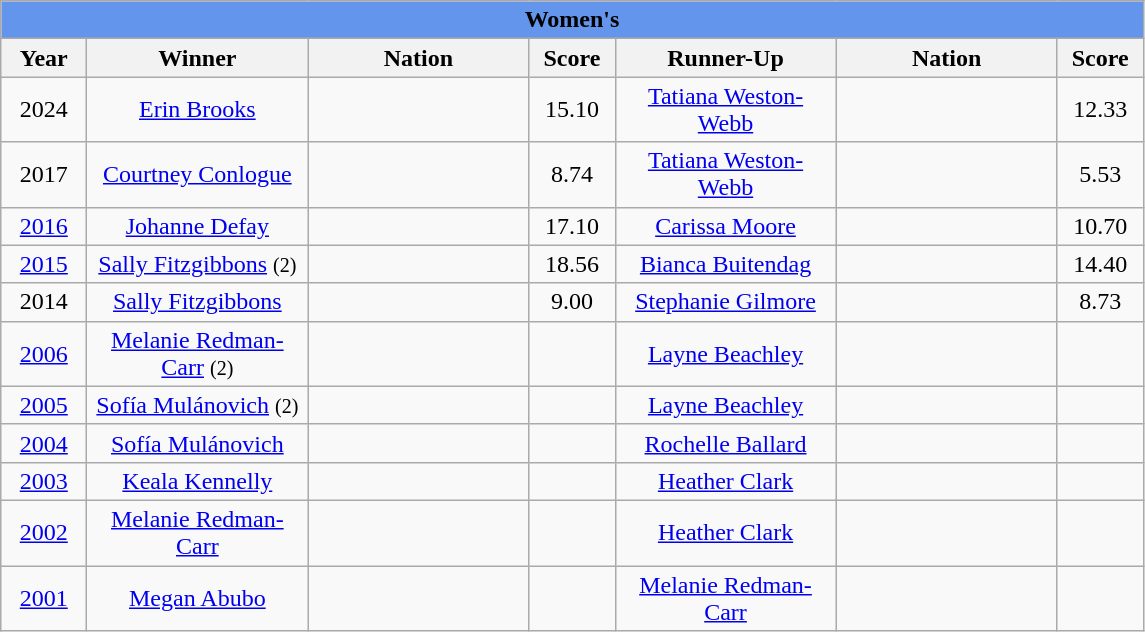<table class="wikitable" border="1">
<tr>
<td colspan="7"  style="text-align:center; background:#6495ed;"><strong>Women's</strong></td>
</tr>
<tr>
<th width=50>Year</th>
<th width=140>Winner</th>
<th width=140>Nation</th>
<th width=50>Score</th>
<th width=140>Runner-Up</th>
<th width=140>Nation</th>
<th width=50>Score</th>
</tr>
<tr>
<td align=center>2024</td>
<td align=center><a href='#'>Erin Brooks</a></td>
<td></td>
<td align=center>15.10</td>
<td align=center><a href='#'>Tatiana Weston-Webb</a></td>
<td></td>
<td align=center>12.33</td>
</tr>
<tr>
<td align=center>2017</td>
<td align=center><a href='#'>Courtney Conlogue</a></td>
<td></td>
<td align=center>8.74</td>
<td align=center><a href='#'>Tatiana Weston-Webb</a></td>
<td></td>
<td align=center>5.53</td>
</tr>
<tr>
<td align=center><a href='#'>2016</a></td>
<td align=center><a href='#'>Johanne Defay</a></td>
<td></td>
<td align=center>17.10</td>
<td align=center><a href='#'>Carissa Moore</a></td>
<td></td>
<td align=center>10.70</td>
</tr>
<tr>
<td align=center><a href='#'>2015</a></td>
<td align=center><a href='#'>Sally Fitzgibbons</a> <small>(2)</small></td>
<td></td>
<td align=center>18.56</td>
<td align=center><a href='#'>Bianca Buitendag</a></td>
<td></td>
<td align=center>14.40</td>
</tr>
<tr>
<td align=center>2014</td>
<td align=center><a href='#'>Sally Fitzgibbons</a></td>
<td></td>
<td align=center>9.00</td>
<td align=center><a href='#'>Stephanie Gilmore</a></td>
<td></td>
<td align=center>8.73</td>
</tr>
<tr>
<td align=center><a href='#'>2006</a></td>
<td align=center><a href='#'>Melanie Redman-Carr</a> <small>(2)</small></td>
<td></td>
<td align=center></td>
<td align=center><a href='#'>Layne Beachley</a></td>
<td></td>
<td align=center></td>
</tr>
<tr>
<td align=center><a href='#'>2005</a></td>
<td align=center><a href='#'>Sofía Mulánovich</a> <small>(2)</small></td>
<td></td>
<td align=center></td>
<td align=center><a href='#'>Layne Beachley</a></td>
<td></td>
<td align=center></td>
</tr>
<tr>
<td align=center><a href='#'>2004</a></td>
<td align=center><a href='#'>Sofía Mulánovich</a></td>
<td></td>
<td align=center></td>
<td align=center><a href='#'>Rochelle Ballard</a></td>
<td></td>
<td align=center></td>
</tr>
<tr>
<td align=center><a href='#'>2003</a></td>
<td align=center><a href='#'>Keala Kennelly</a></td>
<td></td>
<td align=center></td>
<td align=center><a href='#'>Heather Clark</a></td>
<td></td>
<td align=center></td>
</tr>
<tr>
<td align=center><a href='#'>2002</a></td>
<td align=center><a href='#'>Melanie Redman-Carr</a></td>
<td></td>
<td align=center></td>
<td align=center><a href='#'>Heather Clark</a></td>
<td></td>
<td align=center></td>
</tr>
<tr>
<td align=center><a href='#'>2001</a></td>
<td align=center><a href='#'>Megan Abubo</a></td>
<td></td>
<td align=center></td>
<td align=center><a href='#'>Melanie Redman-Carr</a></td>
<td></td>
<td align=center></td>
</tr>
</table>
